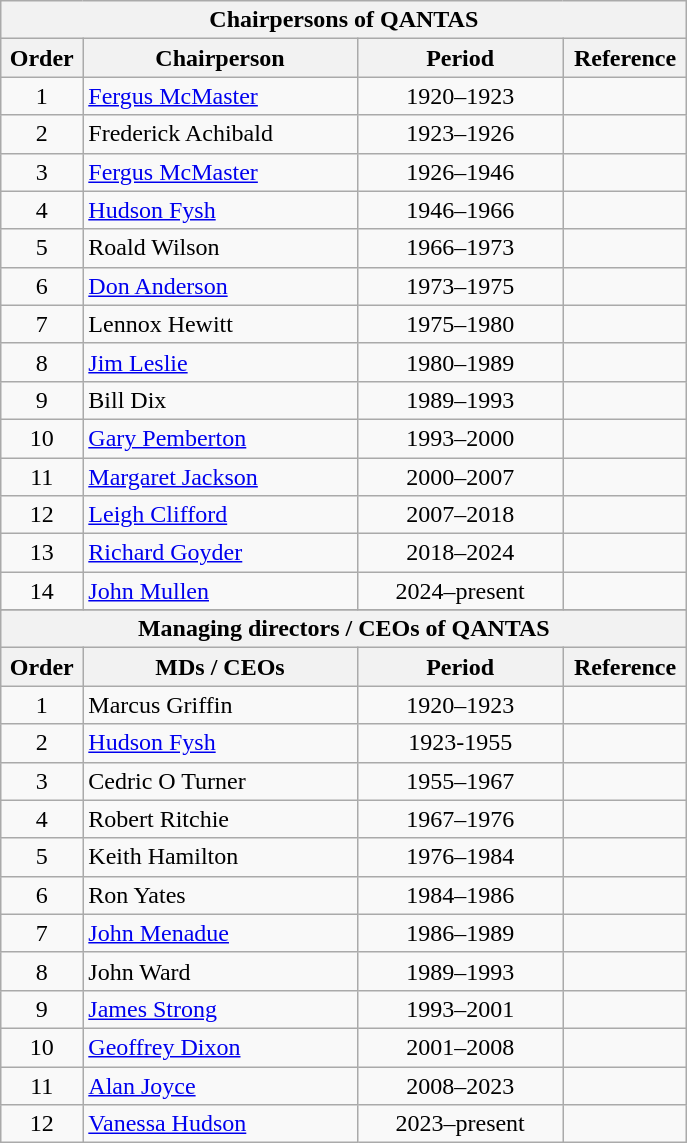<table class="wikitable">
<tr>
<th colspan=4 width=450>Chairpersons of QANTAS</th>
</tr>
<tr>
<th>Order</th>
<th>Chairperson</th>
<th>Period</th>
<th>Reference</th>
</tr>
<tr>
<td align=center>1</td>
<td><a href='#'>Fergus McMaster</a></td>
<td align=center>1920–1923</td>
<td></td>
</tr>
<tr>
<td align=center>2</td>
<td>Frederick Achibald</td>
<td align=center>1923–1926</td>
<td></td>
</tr>
<tr>
<td align=center>3</td>
<td><a href='#'>Fergus McMaster</a></td>
<td align=center>1926–1946</td>
<td></td>
</tr>
<tr>
<td align=center>4</td>
<td><a href='#'>Hudson Fysh</a></td>
<td align=center>1946–1966</td>
<td></td>
</tr>
<tr>
<td align=center>5</td>
<td>Roald Wilson</td>
<td align=center>1966–1973</td>
<td></td>
</tr>
<tr>
<td align=center>6</td>
<td><a href='#'>Don Anderson</a></td>
<td align=center>1973–1975</td>
<td></td>
</tr>
<tr>
<td align=center>7</td>
<td>Lennox Hewitt</td>
<td align=center>1975–1980</td>
<td></td>
</tr>
<tr>
<td align=center>8</td>
<td><a href='#'>Jim Leslie</a></td>
<td align=center>1980–1989</td>
<td></td>
</tr>
<tr>
<td align=center>9</td>
<td>Bill Dix</td>
<td align=center>1989–1993</td>
<td></td>
</tr>
<tr>
<td align=center>10</td>
<td><a href='#'>Gary Pemberton</a></td>
<td align=center>1993–2000</td>
<td></td>
</tr>
<tr>
<td align=center>11</td>
<td><a href='#'>Margaret Jackson</a></td>
<td align=center>2000–2007</td>
<td></td>
</tr>
<tr>
<td align=center>12</td>
<td><a href='#'>Leigh Clifford</a></td>
<td align=center>2007–2018</td>
<td></td>
</tr>
<tr>
<td align=center>13</td>
<td><a href='#'>Richard Goyder</a></td>
<td align=center>2018–2024</td>
<td></td>
</tr>
<tr>
<td align=center>14</td>
<td><a href='#'>John Mullen</a></td>
<td align=center>2024–present</td>
<td></td>
</tr>
<tr>
</tr>
<tr>
<th colspan=4 width=450>Managing directors / CEOs of QANTAS</th>
</tr>
<tr>
<th>Order</th>
<th width=40%>MDs / CEOs</th>
<th width=30%>Period</th>
<th>Reference</th>
</tr>
<tr>
<td align=center>1</td>
<td>Marcus Griffin</td>
<td align=center>1920–1923</td>
<td></td>
</tr>
<tr>
<td align=center>2</td>
<td><a href='#'>Hudson Fysh</a></td>
<td align=center>1923-1955</td>
<td></td>
</tr>
<tr>
<td align=center>3</td>
<td>Cedric O Turner</td>
<td align=center>1955–1967</td>
<td></td>
</tr>
<tr>
<td align=center>4</td>
<td>Robert Ritchie</td>
<td align=center>1967–1976</td>
<td></td>
</tr>
<tr>
<td align=center>5</td>
<td>Keith Hamilton</td>
<td align=center>1976–1984</td>
<td></td>
</tr>
<tr>
<td align=center>6</td>
<td>Ron Yates</td>
<td align=center>1984–1986</td>
<td></td>
</tr>
<tr>
<td align=center>7</td>
<td><a href='#'>John Menadue</a></td>
<td align=center>1986–1989</td>
<td></td>
</tr>
<tr>
<td align=center>8</td>
<td>John Ward</td>
<td align=center>1989–1993</td>
<td></td>
</tr>
<tr>
<td align=center>9</td>
<td><a href='#'>James Strong</a></td>
<td align=center>1993–2001</td>
<td></td>
</tr>
<tr>
<td align=center>10</td>
<td><a href='#'>Geoffrey Dixon</a></td>
<td align=center>2001–2008</td>
<td></td>
</tr>
<tr>
<td align=center>11</td>
<td><a href='#'>Alan Joyce</a></td>
<td align=center>2008–2023</td>
<td></td>
</tr>
<tr>
<td align=center>12</td>
<td><a href='#'>Vanessa Hudson</a></td>
<td align=center>2023–present</td>
<td></td>
</tr>
</table>
